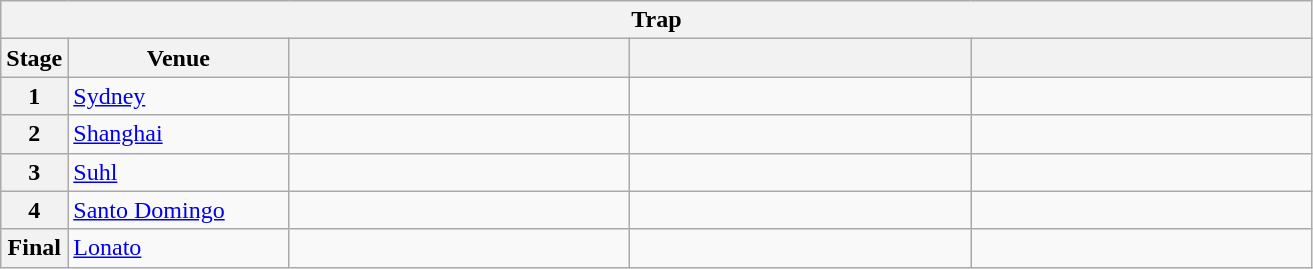<table class="wikitable">
<tr>
<th colspan="5">Trap</th>
</tr>
<tr>
<th>Stage</th>
<th width=140>Venue</th>
<th width=220></th>
<th width=220></th>
<th width=220></th>
</tr>
<tr>
<th>1</th>
<td> <a href='#'>Sydney</a></td>
<td></td>
<td></td>
<td></td>
</tr>
<tr>
<th>2</th>
<td> <a href='#'>Shanghai</a></td>
<td></td>
<td></td>
<td></td>
</tr>
<tr>
<th>3</th>
<td> <a href='#'>Suhl</a></td>
<td></td>
<td></td>
<td></td>
</tr>
<tr>
<th>4</th>
<td> <a href='#'>Santo Domingo</a></td>
<td></td>
<td></td>
<td></td>
</tr>
<tr>
<th>Final</th>
<td> <a href='#'>Lonato</a></td>
<td></td>
<td></td>
<td></td>
</tr>
</table>
